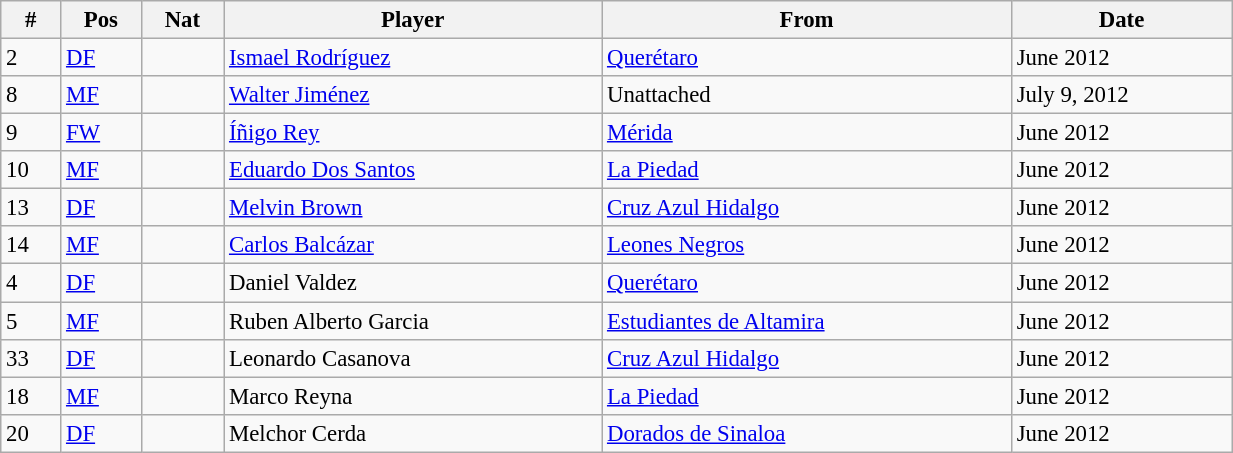<table class="wikitable" style="width:65%; text-align:center; font-size:95%; text-align:left;">
<tr>
<th><strong>#</strong></th>
<th><strong>Pos</strong></th>
<th><strong>Nat</strong></th>
<th><strong>Player</strong></th>
<th><strong>From</strong></th>
<th><strong>Date</strong></th>
</tr>
<tr>
<td>2</td>
<td><a href='#'>DF</a></td>
<td></td>
<td><a href='#'>Ismael Rodríguez</a></td>
<td><a href='#'>Querétaro</a></td>
<td>June 2012</td>
</tr>
<tr>
<td>8</td>
<td><a href='#'>MF</a></td>
<td></td>
<td><a href='#'>Walter Jiménez</a></td>
<td>Unattached</td>
<td>July 9, 2012</td>
</tr>
<tr>
<td>9</td>
<td><a href='#'>FW</a></td>
<td></td>
<td><a href='#'>Íñigo Rey</a></td>
<td><a href='#'>Mérida</a></td>
<td>June 2012</td>
</tr>
<tr>
<td>10</td>
<td><a href='#'>MF</a></td>
<td></td>
<td><a href='#'>Eduardo Dos Santos</a></td>
<td><a href='#'>La Piedad</a></td>
<td>June 2012</td>
</tr>
<tr>
<td>13</td>
<td><a href='#'>DF</a></td>
<td></td>
<td><a href='#'>Melvin Brown</a></td>
<td><a href='#'>Cruz Azul Hidalgo</a></td>
<td>June 2012</td>
</tr>
<tr>
<td>14</td>
<td><a href='#'>MF</a></td>
<td></td>
<td><a href='#'>Carlos Balcázar</a></td>
<td><a href='#'>Leones Negros</a></td>
<td>June 2012</td>
</tr>
<tr>
<td>4</td>
<td><a href='#'>DF</a></td>
<td></td>
<td>Daniel Valdez</td>
<td><a href='#'>Querétaro</a></td>
<td>June 2012</td>
</tr>
<tr>
<td>5</td>
<td><a href='#'>MF</a></td>
<td></td>
<td>Ruben Alberto Garcia</td>
<td><a href='#'>Estudiantes de Altamira</a></td>
<td>June 2012</td>
</tr>
<tr>
<td>33</td>
<td><a href='#'>DF</a></td>
<td></td>
<td>Leonardo Casanova</td>
<td><a href='#'>Cruz Azul Hidalgo</a></td>
<td>June 2012</td>
</tr>
<tr>
<td>18</td>
<td><a href='#'>MF</a></td>
<td></td>
<td>Marco Reyna</td>
<td><a href='#'>La Piedad</a></td>
<td>June 2012</td>
</tr>
<tr>
<td>20</td>
<td><a href='#'>DF</a></td>
<td></td>
<td>Melchor Cerda</td>
<td><a href='#'>Dorados de Sinaloa</a></td>
<td>June 2012</td>
</tr>
</table>
